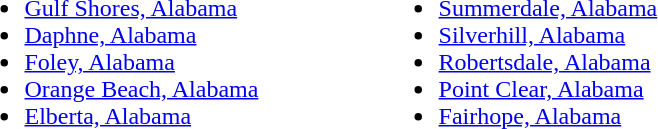<table width=540>
<tr>
<td><br><ul><li><a href='#'>Gulf Shores, Alabama</a></li><li><a href='#'>Daphne, Alabama</a></li><li><a href='#'>Foley, Alabama</a></li><li><a href='#'>Orange Beach, Alabama</a></li><li><a href='#'>Elberta, Alabama</a></li></ul></td>
<td><br><ul><li><a href='#'>Summerdale, Alabama</a></li><li><a href='#'>Silverhill, Alabama</a></li><li><a href='#'>Robertsdale, Alabama</a></li><li><a href='#'>Point Clear, Alabama</a></li><li><a href='#'>Fairhope, Alabama</a></li></ul></td>
</tr>
</table>
